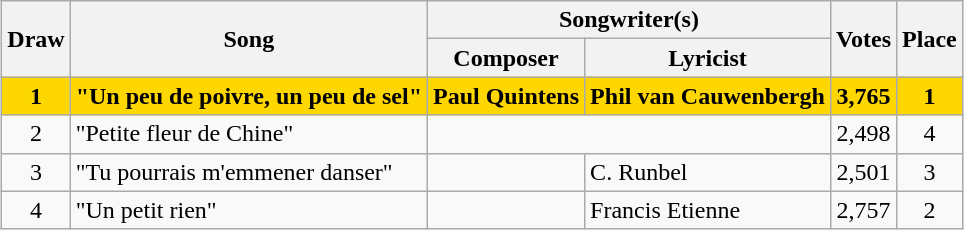<table class="sortable wikitable" style="margin: 1em auto 1em auto; text-align:left">
<tr>
<th rowspan="2">Draw</th>
<th rowspan="2">Song</th>
<th colspan="2">Songwriter(s)</th>
<th rowspan="2">Votes</th>
<th rowspan="2">Place</th>
</tr>
<tr>
<th>Composer</th>
<th>Lyricist</th>
</tr>
<tr style="font-weight:bold; background:gold;">
<td align="center">1</td>
<td>"Un peu de poivre, un peu de sel"</td>
<td>Paul Quintens</td>
<td>Phil van Cauwenbergh</td>
<td align="center">3,765</td>
<td align="center">1</td>
</tr>
<tr>
<td align="center">2</td>
<td>"Petite fleur de Chine"</td>
<td colspan="2"></td>
<td align="center">2,498</td>
<td align="center">4</td>
</tr>
<tr>
<td align="center">3</td>
<td>"Tu pourrais m'emmener danser"</td>
<td></td>
<td>C. Runbel</td>
<td align="center">2,501</td>
<td align="center">3</td>
</tr>
<tr>
<td align="center">4</td>
<td>"Un petit rien"</td>
<td></td>
<td>Francis Etienne</td>
<td align="center">2,757</td>
<td align="center">2</td>
</tr>
</table>
